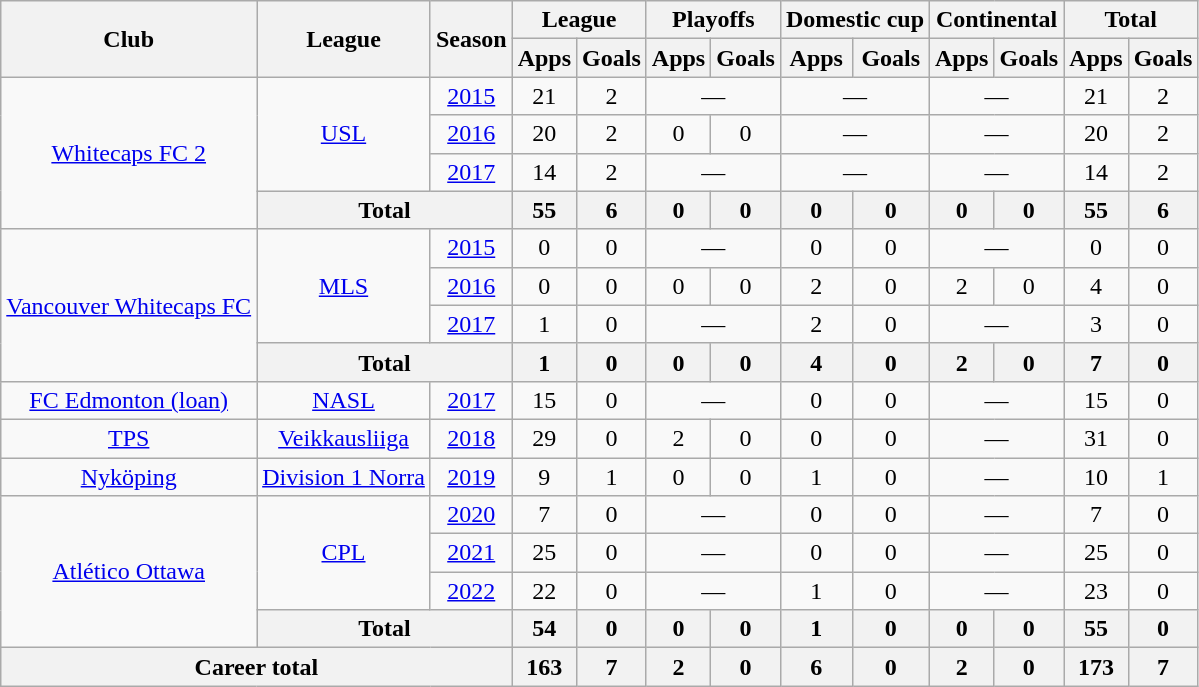<table class="wikitable" style="text-align: center;">
<tr>
<th rowspan="2">Club</th>
<th rowspan="2">League</th>
<th rowspan="2">Season</th>
<th colspan="2">League</th>
<th colspan="2">Playoffs</th>
<th colspan="2">Domestic cup</th>
<th colspan="2">Continental</th>
<th colspan="2">Total</th>
</tr>
<tr>
<th>Apps</th>
<th>Goals</th>
<th>Apps</th>
<th>Goals</th>
<th>Apps</th>
<th>Goals</th>
<th>Apps</th>
<th>Goals</th>
<th>Apps</th>
<th>Goals</th>
</tr>
<tr>
<td rowspan="4"><a href='#'>Whitecaps FC 2</a></td>
<td rowspan="3"><a href='#'>USL</a></td>
<td><a href='#'>2015</a></td>
<td>21</td>
<td>2</td>
<td colspan=2>—</td>
<td colspan=2>—</td>
<td colspan=2>—</td>
<td>21</td>
<td>2</td>
</tr>
<tr>
<td><a href='#'>2016</a></td>
<td>20</td>
<td>2</td>
<td>0</td>
<td>0</td>
<td colspan=2>—</td>
<td colspan=2>—</td>
<td>20</td>
<td>2</td>
</tr>
<tr>
<td><a href='#'>2017</a></td>
<td>14</td>
<td>2</td>
<td colspan=2>—</td>
<td colspan=2>—</td>
<td colspan=2>—</td>
<td>14</td>
<td>2</td>
</tr>
<tr>
<th colspan="2">Total</th>
<th>55</th>
<th>6</th>
<th>0</th>
<th>0</th>
<th>0</th>
<th>0</th>
<th>0</th>
<th>0</th>
<th>55</th>
<th>6</th>
</tr>
<tr>
<td rowspan="4"><a href='#'>Vancouver Whitecaps FC</a></td>
<td rowspan="3"><a href='#'>MLS</a></td>
<td><a href='#'>2015</a></td>
<td>0</td>
<td>0</td>
<td colspan=2>—</td>
<td>0</td>
<td>0</td>
<td colspan=2>—</td>
<td>0</td>
<td>0</td>
</tr>
<tr>
<td><a href='#'>2016</a></td>
<td>0</td>
<td>0</td>
<td>0</td>
<td>0</td>
<td>2</td>
<td>0</td>
<td>2</td>
<td>0</td>
<td>4</td>
<td>0</td>
</tr>
<tr>
<td><a href='#'>2017</a></td>
<td>1</td>
<td>0</td>
<td colspan=2>—</td>
<td>2</td>
<td>0</td>
<td colspan=2>—</td>
<td>3</td>
<td>0</td>
</tr>
<tr>
<th colspan="2">Total</th>
<th>1</th>
<th>0</th>
<th>0</th>
<th>0</th>
<th>4</th>
<th>0</th>
<th>2</th>
<th>0</th>
<th>7</th>
<th>0</th>
</tr>
<tr>
<td><a href='#'>FC Edmonton (loan)</a></td>
<td><a href='#'>NASL</a></td>
<td><a href='#'>2017</a></td>
<td>15</td>
<td>0</td>
<td colspan=2>—</td>
<td>0</td>
<td>0</td>
<td colspan=2>—</td>
<td>15</td>
<td>0</td>
</tr>
<tr>
<td><a href='#'>TPS</a></td>
<td><a href='#'>Veikkausliiga</a></td>
<td><a href='#'>2018</a></td>
<td>29</td>
<td>0</td>
<td>2</td>
<td>0</td>
<td>0</td>
<td>0</td>
<td colspan=2>—</td>
<td>31</td>
<td>0</td>
</tr>
<tr>
<td><a href='#'>Nyköping</a></td>
<td><a href='#'>Division 1 Norra</a></td>
<td><a href='#'>2019</a></td>
<td>9</td>
<td>1</td>
<td>0</td>
<td>0</td>
<td>1</td>
<td>0</td>
<td colspan=2>—</td>
<td>10</td>
<td>1</td>
</tr>
<tr>
<td rowspan="4"><a href='#'>Atlético Ottawa</a></td>
<td rowspan="3"><a href='#'>CPL</a></td>
<td><a href='#'>2020</a></td>
<td>7</td>
<td>0</td>
<td colspan=2>—</td>
<td>0</td>
<td>0</td>
<td colspan=2>—</td>
<td>7</td>
<td>0</td>
</tr>
<tr>
<td><a href='#'>2021</a></td>
<td>25</td>
<td>0</td>
<td colspan=2>—</td>
<td>0</td>
<td>0</td>
<td colspan=2>—</td>
<td>25</td>
<td>0</td>
</tr>
<tr>
<td><a href='#'>2022</a></td>
<td>22</td>
<td>0</td>
<td colspan=2>—</td>
<td>1</td>
<td>0</td>
<td colspan=2>—</td>
<td>23</td>
<td>0</td>
</tr>
<tr>
<th colspan="2">Total</th>
<th>54</th>
<th>0</th>
<th>0</th>
<th>0</th>
<th>1</th>
<th>0</th>
<th>0</th>
<th>0</th>
<th>55</th>
<th>0</th>
</tr>
<tr>
<th colspan="3">Career total</th>
<th>163</th>
<th>7</th>
<th>2</th>
<th>0</th>
<th>6</th>
<th>0</th>
<th>2</th>
<th>0</th>
<th>173</th>
<th>7</th>
</tr>
</table>
